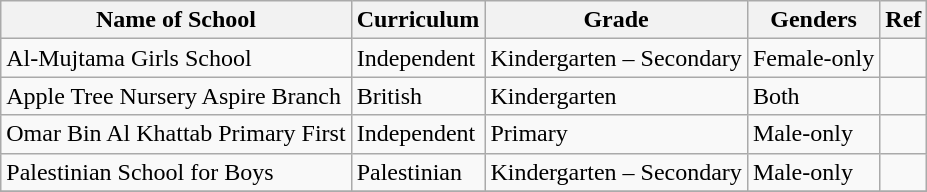<table class="wikitable">
<tr>
<th>Name of School</th>
<th>Curriculum</th>
<th>Grade</th>
<th>Genders</th>
<th>Ref</th>
</tr>
<tr>
<td>Al-Mujtama Girls School</td>
<td>Independent</td>
<td>Kindergarten – Secondary</td>
<td>Female-only</td>
<td></td>
</tr>
<tr>
<td>Apple Tree Nursery Aspire Branch</td>
<td>British</td>
<td>Kindergarten</td>
<td>Both</td>
<td></td>
</tr>
<tr>
<td>Omar Bin Al Khattab Primary First</td>
<td>Independent</td>
<td>Primary</td>
<td>Male-only</td>
<td></td>
</tr>
<tr>
<td>Palestinian School for Boys</td>
<td>Palestinian</td>
<td>Kindergarten – Secondary</td>
<td>Male-only</td>
<td></td>
</tr>
<tr>
</tr>
</table>
